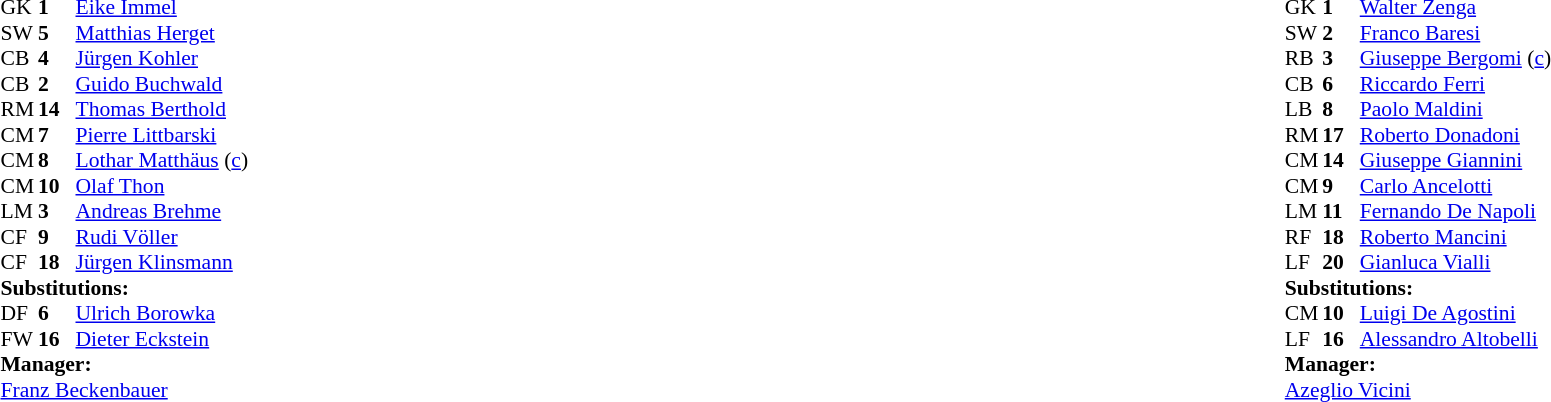<table style="width:100%;">
<tr>
<td style="vertical-align:top; width:40%;"><br><table style="font-size:90%" cellspacing="0" cellpadding="0">
<tr>
<th width="25"></th>
<th width="25"></th>
</tr>
<tr>
<td>GK</td>
<td><strong>1</strong></td>
<td><a href='#'>Eike Immel</a></td>
</tr>
<tr>
<td>SW</td>
<td><strong>5</strong></td>
<td><a href='#'>Matthias Herget</a></td>
</tr>
<tr>
<td>CB</td>
<td><strong>4</strong></td>
<td><a href='#'>Jürgen Kohler</a></td>
</tr>
<tr>
<td>CB</td>
<td><strong>2</strong></td>
<td><a href='#'>Guido Buchwald</a></td>
</tr>
<tr>
<td>RM</td>
<td><strong>14</strong></td>
<td><a href='#'>Thomas Berthold</a></td>
</tr>
<tr>
<td>CM</td>
<td><strong>7</strong></td>
<td><a href='#'>Pierre Littbarski</a></td>
</tr>
<tr>
<td>CM</td>
<td><strong>8</strong></td>
<td><a href='#'>Lothar Matthäus</a> (<a href='#'>c</a>)</td>
</tr>
<tr>
<td>CM</td>
<td><strong>10</strong></td>
<td><a href='#'>Olaf Thon</a></td>
</tr>
<tr>
<td>LM</td>
<td><strong>3</strong></td>
<td><a href='#'>Andreas Brehme</a></td>
<td></td>
<td></td>
</tr>
<tr>
<td>CF</td>
<td><strong>9</strong></td>
<td><a href='#'>Rudi Völler</a></td>
<td></td>
<td></td>
</tr>
<tr>
<td>CF</td>
<td><strong>18</strong></td>
<td><a href='#'>Jürgen Klinsmann</a></td>
</tr>
<tr>
<td colspan=3><strong>Substitutions:</strong></td>
</tr>
<tr>
<td>DF</td>
<td><strong>6</strong></td>
<td><a href='#'>Ulrich Borowka</a></td>
<td></td>
<td></td>
</tr>
<tr>
<td>FW</td>
<td><strong>16</strong></td>
<td><a href='#'>Dieter Eckstein</a></td>
<td></td>
<td></td>
</tr>
<tr>
<td colspan=3><strong>Manager:</strong></td>
</tr>
<tr>
<td colspan=3><a href='#'>Franz Beckenbauer</a></td>
</tr>
</table>
</td>
<td valign="top"></td>
<td style="vertical-align:top; width:50%;"><br><table style="font-size:90%; margin:auto;" cellspacing="0" cellpadding="0">
<tr>
<th width=25></th>
<th width=25></th>
</tr>
<tr>
<td>GK</td>
<td><strong>1</strong></td>
<td><a href='#'>Walter Zenga</a></td>
</tr>
<tr>
<td>SW</td>
<td><strong>2</strong></td>
<td><a href='#'>Franco Baresi</a></td>
</tr>
<tr>
<td>RB</td>
<td><strong>3</strong></td>
<td><a href='#'>Giuseppe Bergomi</a> (<a href='#'>c</a>)</td>
</tr>
<tr>
<td>CB</td>
<td><strong>6</strong></td>
<td><a href='#'>Riccardo Ferri</a></td>
</tr>
<tr>
<td>LB</td>
<td><strong>8</strong></td>
<td><a href='#'>Paolo Maldini</a></td>
<td></td>
</tr>
<tr>
<td>RM</td>
<td><strong>17</strong></td>
<td><a href='#'>Roberto Donadoni</a></td>
</tr>
<tr>
<td>CM</td>
<td><strong>14</strong></td>
<td><a href='#'>Giuseppe Giannini</a></td>
</tr>
<tr>
<td>CM</td>
<td><strong>9</strong></td>
<td><a href='#'>Carlo Ancelotti</a></td>
<td></td>
</tr>
<tr>
<td>LM</td>
<td><strong>11</strong></td>
<td><a href='#'>Fernando De Napoli</a></td>
<td></td>
<td></td>
</tr>
<tr>
<td>RF</td>
<td><strong>18</strong></td>
<td><a href='#'>Roberto Mancini</a></td>
</tr>
<tr>
<td>LF</td>
<td><strong>20</strong></td>
<td><a href='#'>Gianluca Vialli</a></td>
<td></td>
<td></td>
</tr>
<tr>
<td colspan=3><strong>Substitutions:</strong></td>
</tr>
<tr>
<td>CM</td>
<td><strong>10</strong></td>
<td><a href='#'>Luigi De Agostini</a></td>
<td></td>
<td></td>
</tr>
<tr>
<td>LF</td>
<td><strong>16</strong></td>
<td><a href='#'>Alessandro Altobelli</a></td>
<td></td>
<td></td>
</tr>
<tr>
<td colspan=3><strong>Manager:</strong></td>
</tr>
<tr>
<td colspan=3><a href='#'>Azeglio Vicini</a></td>
</tr>
</table>
</td>
</tr>
</table>
